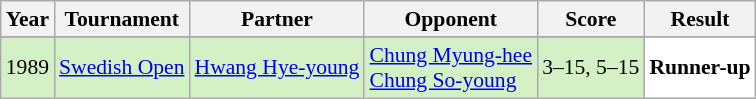<table class="sortable wikitable" style="font-size: 90%;">
<tr>
<th>Year</th>
<th>Tournament</th>
<th>Partner</th>
<th>Opponent</th>
<th>Score</th>
<th>Result</th>
</tr>
<tr>
</tr>
<tr style="background:#D4F1C5">
<td align="center">1989</td>
<td align="left"><a href='#'>Swedish Open</a></td>
<td align="left"> <a href='#'>Hwang Hye-young</a></td>
<td align="left"> <a href='#'>Chung Myung-hee</a> <br>  <a href='#'>Chung So-young</a></td>
<td align="left">3–15, 5–15</td>
<td style="text-align:left; background:white"> <strong>Runner-up</strong></td>
</tr>
</table>
